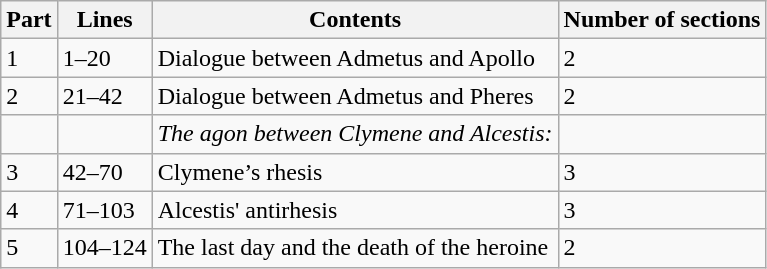<table class="wikitable">
<tr>
<th>Part</th>
<th>Lines</th>
<th>Contents</th>
<th>Number of sections</th>
</tr>
<tr>
<td>1</td>
<td>1–20</td>
<td>Dialogue between Admetus and Apollo</td>
<td>2</td>
</tr>
<tr>
<td>2</td>
<td>21–42</td>
<td>Dialogue between Admetus and Pheres</td>
<td>2</td>
</tr>
<tr>
<td></td>
<td></td>
<td><em>The agon between Clymene and Alcestis:</em></td>
<td></td>
</tr>
<tr>
<td>3</td>
<td>42–70</td>
<td>Clymene’s rhesis</td>
<td>3</td>
</tr>
<tr>
<td>4</td>
<td>71–103</td>
<td>Alcestis' antirhesis</td>
<td>3</td>
</tr>
<tr>
<td>5</td>
<td>104–124</td>
<td>The last day and the death of the heroine</td>
<td>2</td>
</tr>
</table>
